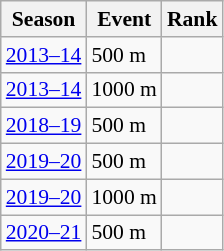<table class="wikitable sortable" style="font-size:90%" style="text-align:center">
<tr>
<th>Season</th>
<th>Event</th>
<th>Rank</th>
</tr>
<tr>
<td><a href='#'>2013–14</a></td>
<td>500 m</td>
<td></td>
</tr>
<tr>
<td><a href='#'>2013–14</a></td>
<td>1000 m</td>
<td></td>
</tr>
<tr>
<td><a href='#'>2018–19</a></td>
<td>500 m</td>
<td></td>
</tr>
<tr>
<td><a href='#'>2019–20</a></td>
<td>500 m</td>
<td></td>
</tr>
<tr>
<td><a href='#'>2019–20</a></td>
<td>1000 m</td>
<td></td>
</tr>
<tr>
<td><a href='#'>2020–21</a></td>
<td>500 m</td>
<td></td>
</tr>
</table>
